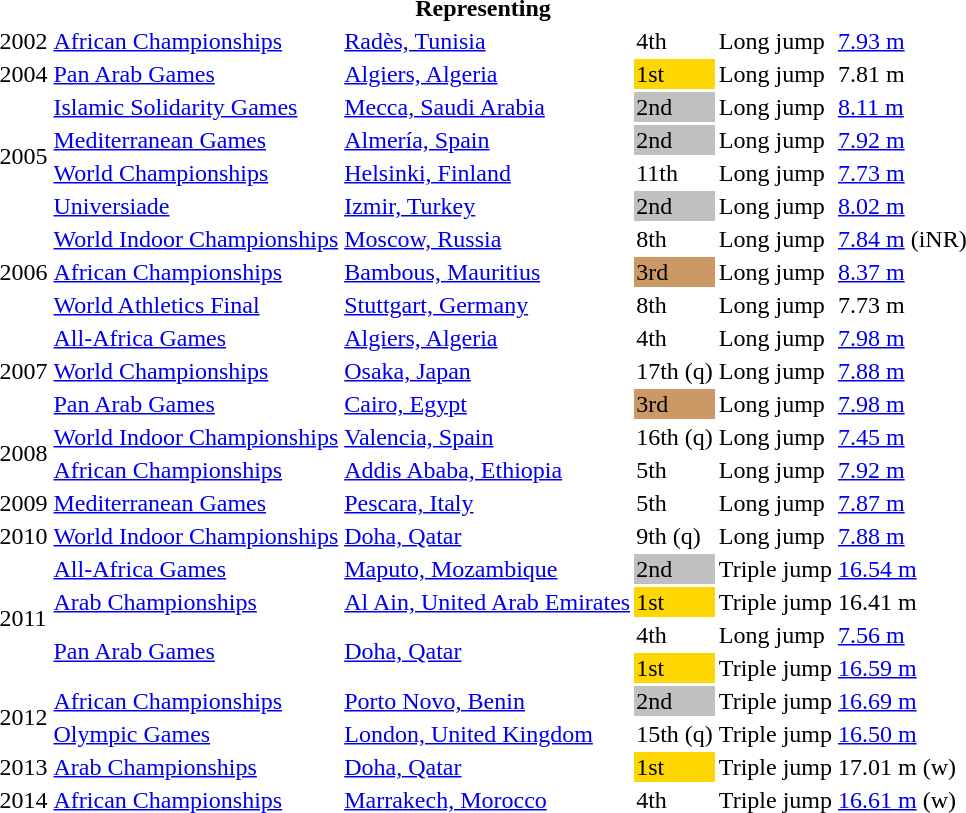<table>
<tr>
<th colspan="6">Representing </th>
</tr>
<tr>
<td>2002</td>
<td><a href='#'>African Championships</a></td>
<td><a href='#'>Radès, Tunisia</a></td>
<td>4th</td>
<td>Long jump</td>
<td><a href='#'>7.93 m</a></td>
</tr>
<tr>
<td>2004</td>
<td><a href='#'>Pan Arab Games</a></td>
<td><a href='#'>Algiers, Algeria</a></td>
<td bgcolor="gold">1st</td>
<td>Long jump</td>
<td>7.81 m</td>
</tr>
<tr>
<td rowspan=4>2005</td>
<td><a href='#'>Islamic Solidarity Games</a></td>
<td><a href='#'>Mecca, Saudi Arabia</a></td>
<td bgcolor="silver">2nd</td>
<td>Long jump</td>
<td><a href='#'>8.11 m</a></td>
</tr>
<tr>
<td><a href='#'>Mediterranean Games</a></td>
<td><a href='#'>Almería, Spain</a></td>
<td bgcolor="silver">2nd</td>
<td>Long jump</td>
<td><a href='#'>7.92 m</a></td>
</tr>
<tr>
<td><a href='#'>World Championships</a></td>
<td><a href='#'>Helsinki, Finland</a></td>
<td>11th</td>
<td>Long jump</td>
<td><a href='#'>7.73 m</a></td>
</tr>
<tr>
<td><a href='#'>Universiade</a></td>
<td><a href='#'>Izmir, Turkey</a></td>
<td bgcolor="silver">2nd</td>
<td>Long jump</td>
<td><a href='#'>8.02 m</a></td>
</tr>
<tr>
<td rowspan=3>2006</td>
<td><a href='#'>World Indoor Championships</a></td>
<td><a href='#'>Moscow, Russia</a></td>
<td>8th</td>
<td>Long jump</td>
<td><a href='#'>7.84 m</a> (iNR)</td>
</tr>
<tr>
<td><a href='#'>African Championships</a></td>
<td><a href='#'>Bambous, Mauritius</a></td>
<td bgcolor="cc9966">3rd</td>
<td>Long jump</td>
<td><a href='#'>8.37 m</a></td>
</tr>
<tr>
<td><a href='#'>World Athletics Final</a></td>
<td><a href='#'>Stuttgart, Germany</a></td>
<td>8th</td>
<td>Long jump</td>
<td>7.73 m</td>
</tr>
<tr>
<td rowspan=3>2007</td>
<td><a href='#'>All-Africa Games</a></td>
<td><a href='#'>Algiers, Algeria</a></td>
<td>4th</td>
<td>Long jump</td>
<td><a href='#'>7.98 m</a></td>
</tr>
<tr>
<td><a href='#'>World Championships</a></td>
<td><a href='#'>Osaka, Japan</a></td>
<td>17th (q)</td>
<td>Long jump</td>
<td><a href='#'>7.88 m</a></td>
</tr>
<tr>
<td><a href='#'>Pan Arab Games</a></td>
<td><a href='#'>Cairo, Egypt</a></td>
<td bgcolor="cc9966">3rd</td>
<td>Long jump</td>
<td><a href='#'>7.98 m</a></td>
</tr>
<tr>
<td rowspan=2>2008</td>
<td><a href='#'>World Indoor Championships</a></td>
<td><a href='#'>Valencia, Spain</a></td>
<td>16th (q)</td>
<td>Long jump</td>
<td><a href='#'>7.45 m</a></td>
</tr>
<tr>
<td><a href='#'>African Championships</a></td>
<td><a href='#'>Addis Ababa, Ethiopia</a></td>
<td>5th</td>
<td>Long jump</td>
<td><a href='#'>7.92 m</a></td>
</tr>
<tr>
<td>2009</td>
<td><a href='#'>Mediterranean Games</a></td>
<td><a href='#'>Pescara, Italy</a></td>
<td>5th</td>
<td>Long jump</td>
<td><a href='#'>7.87 m</a></td>
</tr>
<tr>
<td>2010</td>
<td><a href='#'>World Indoor Championships</a></td>
<td><a href='#'>Doha, Qatar</a></td>
<td>9th (q)</td>
<td>Long jump</td>
<td><a href='#'>7.88 m</a></td>
</tr>
<tr>
<td rowspan=4>2011</td>
<td><a href='#'>All-Africa Games</a></td>
<td><a href='#'>Maputo, Mozambique</a></td>
<td bgcolor="silver">2nd</td>
<td>Triple jump</td>
<td><a href='#'>16.54 m</a></td>
</tr>
<tr>
<td><a href='#'>Arab Championships</a></td>
<td><a href='#'>Al Ain, United Arab Emirates</a></td>
<td bgcolor="gold">1st</td>
<td>Triple jump</td>
<td>16.41 m</td>
</tr>
<tr>
<td rowspan=2><a href='#'>Pan Arab Games</a></td>
<td rowspan=2><a href='#'>Doha, Qatar</a></td>
<td>4th</td>
<td>Long jump</td>
<td><a href='#'>7.56 m</a></td>
</tr>
<tr>
<td bgcolor="gold">1st</td>
<td>Triple jump</td>
<td><a href='#'>16.59 m</a></td>
</tr>
<tr>
<td rowspan=2>2012</td>
<td><a href='#'>African Championships</a></td>
<td><a href='#'>Porto Novo, Benin</a></td>
<td bgcolor="silver">2nd</td>
<td>Triple jump</td>
<td><a href='#'>16.69 m</a></td>
</tr>
<tr>
<td><a href='#'>Olympic Games</a></td>
<td><a href='#'>London, United Kingdom</a></td>
<td>15th (q)</td>
<td>Triple jump</td>
<td><a href='#'>16.50 m</a></td>
</tr>
<tr>
<td>2013</td>
<td><a href='#'>Arab Championships</a></td>
<td><a href='#'>Doha, Qatar</a></td>
<td bgcolor="gold">1st</td>
<td>Triple jump</td>
<td>17.01 m (w)</td>
</tr>
<tr>
<td>2014</td>
<td><a href='#'>African Championships</a></td>
<td><a href='#'>Marrakech, Morocco</a></td>
<td>4th</td>
<td>Triple jump</td>
<td><a href='#'>16.61 m</a> (w)</td>
</tr>
</table>
